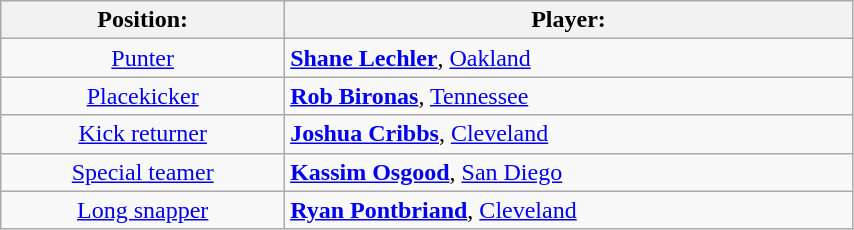<table class="wikitable" width=45%>
<tr>
<th width=20%>Position:</th>
<th width=40%>Player:</th>
</tr>
<tr>
<td align=center><a href='#'>Punter</a></td>
<td> <strong><a href='#'>Shane Lechler</a></strong>, <a href='#'>Oakland</a></td>
</tr>
<tr>
<td align=center><a href='#'>Placekicker</a></td>
<td> <strong><a href='#'>Rob Bironas</a></strong>, <a href='#'>Tennessee</a></td>
</tr>
<tr>
<td align=center><a href='#'>Kick returner</a></td>
<td> <strong><a href='#'>Joshua Cribbs</a></strong>, <a href='#'>Cleveland</a></td>
</tr>
<tr>
<td align=center><a href='#'>Special teamer</a></td>
<td> <strong><a href='#'>Kassim Osgood</a></strong>, <a href='#'>San Diego</a></td>
</tr>
<tr>
<td align=center><a href='#'>Long snapper</a></td>
<td> <strong><a href='#'>Ryan Pontbriand</a></strong>, <a href='#'>Cleveland</a></td>
</tr>
</table>
